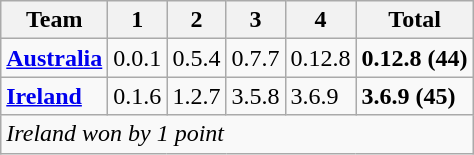<table class="wikitable">
<tr>
<th>Team</th>
<th>1</th>
<th>2</th>
<th>3</th>
<th>4</th>
<th>Total</th>
</tr>
<tr>
<td> <strong><a href='#'>Australia</a></strong></td>
<td>0.0.1</td>
<td>0.5.4</td>
<td>0.7.7</td>
<td>0.12.8</td>
<td><strong>0.12.8 (44)</strong></td>
</tr>
<tr>
<td> <strong><a href='#'>Ireland</a></strong></td>
<td>0.1.6</td>
<td>1.2.7</td>
<td>3.5.8</td>
<td>3.6.9</td>
<td><strong>3.6.9 (45)</strong></td>
</tr>
<tr>
<td colspan="6"><em>Ireland won by 1 point</em></td>
</tr>
</table>
